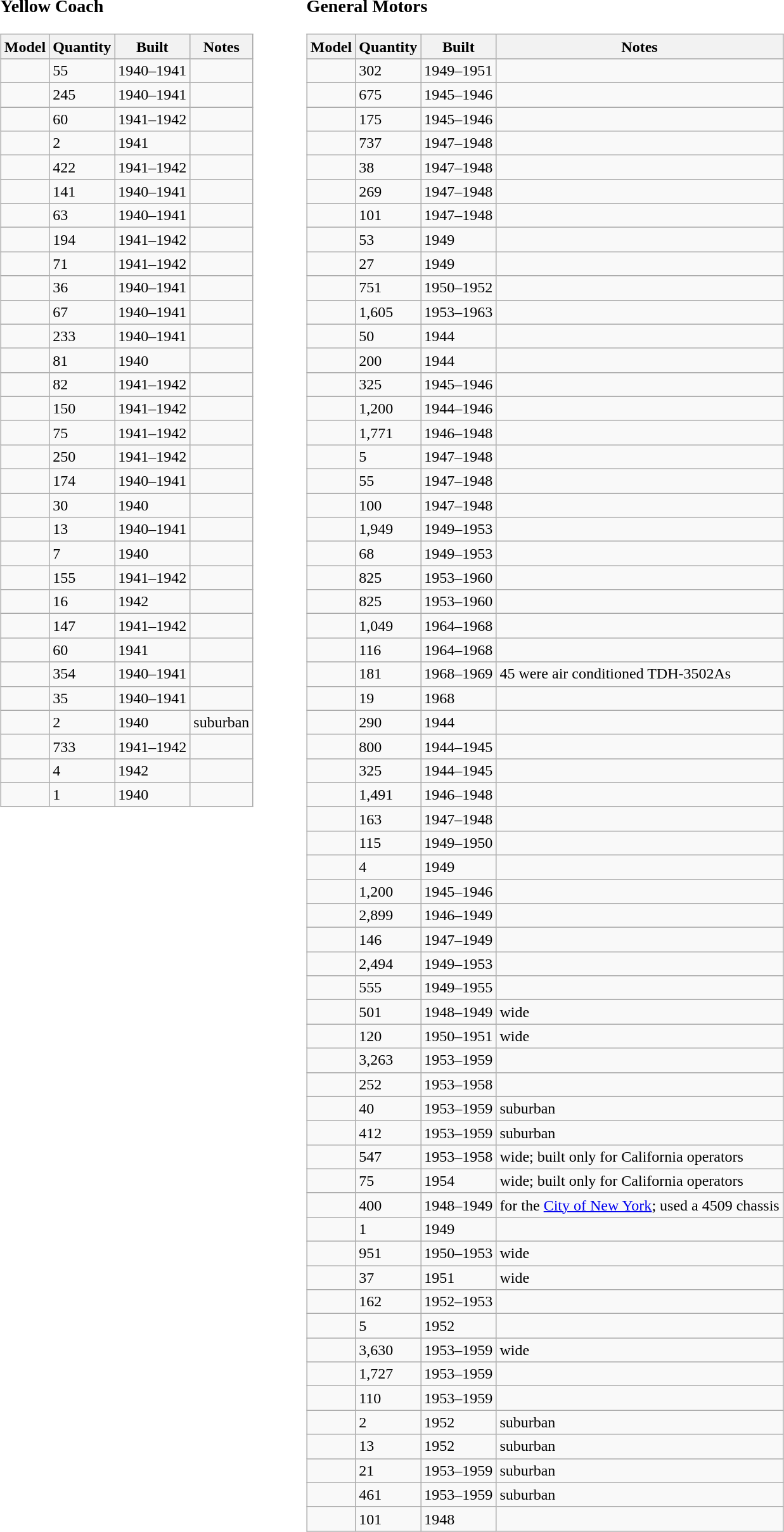<table>
<tr valign="top">
<td><br><h3>Yellow Coach</h3><table class="wikitable sortable">
<tr>
<th>Model</th>
<th>Quantity</th>
<th>Built</th>
<th class="unsortable">Notes</th>
</tr>
<tr>
<td></td>
<td>55</td>
<td nowrap>1940–1941</td>
<td></td>
</tr>
<tr>
<td></td>
<td>245</td>
<td>1940–1941</td>
<td></td>
</tr>
<tr>
<td></td>
<td>60</td>
<td>1941–1942</td>
<td></td>
</tr>
<tr>
<td></td>
<td>2</td>
<td>1941</td>
<td></td>
</tr>
<tr>
<td></td>
<td>422</td>
<td>1941–1942</td>
<td></td>
</tr>
<tr>
<td></td>
<td>141</td>
<td>1940–1941</td>
<td></td>
</tr>
<tr>
<td></td>
<td>63</td>
<td>1940–1941</td>
<td></td>
</tr>
<tr>
<td></td>
<td>194</td>
<td>1941–1942</td>
<td></td>
</tr>
<tr>
<td></td>
<td>71</td>
<td>1941–1942</td>
<td></td>
</tr>
<tr>
<td></td>
<td>36</td>
<td>1940–1941</td>
<td></td>
</tr>
<tr>
<td></td>
<td>67</td>
<td>1940–1941</td>
<td></td>
</tr>
<tr>
<td></td>
<td>233</td>
<td>1940–1941</td>
<td></td>
</tr>
<tr>
<td></td>
<td>81</td>
<td>1940</td>
<td></td>
</tr>
<tr>
<td></td>
<td>82</td>
<td>1941–1942</td>
<td></td>
</tr>
<tr>
<td></td>
<td>150</td>
<td>1941–1942</td>
<td></td>
</tr>
<tr>
<td></td>
<td>75</td>
<td>1941–1942</td>
<td></td>
</tr>
<tr>
<td></td>
<td>250</td>
<td>1941–1942</td>
<td></td>
</tr>
<tr>
<td></td>
<td>174</td>
<td>1940–1941</td>
<td></td>
</tr>
<tr>
<td></td>
<td>30</td>
<td>1940</td>
<td></td>
</tr>
<tr>
<td></td>
<td>13</td>
<td>1940–1941</td>
<td></td>
</tr>
<tr>
<td></td>
<td>7</td>
<td>1940</td>
<td></td>
</tr>
<tr>
<td></td>
<td>155</td>
<td>1941–1942</td>
<td></td>
</tr>
<tr>
<td nowrap></td>
<td>16</td>
<td>1942</td>
<td></td>
</tr>
<tr>
<td></td>
<td>147</td>
<td>1941–1942</td>
<td></td>
</tr>
<tr>
<td></td>
<td>60</td>
<td>1941</td>
<td></td>
</tr>
<tr>
<td></td>
<td>354</td>
<td>1940–1941</td>
<td></td>
</tr>
<tr>
<td></td>
<td>35</td>
<td>1940–1941</td>
<td></td>
</tr>
<tr>
<td></td>
<td>2</td>
<td>1940</td>
<td>suburban</td>
</tr>
<tr>
<td></td>
<td>733</td>
<td>1941–1942</td>
<td></td>
</tr>
<tr>
<td></td>
<td>4</td>
<td>1942</td>
<td></td>
</tr>
<tr>
<td></td>
<td>1</td>
<td>1940</td>
<td></td>
</tr>
</table>
</td>
<td width=32> </td>
<td><br><h3>General Motors</h3><table class="wikitable sortable">
<tr>
<th>Model</th>
<th>Quantity</th>
<th>Built</th>
<th class="unsortable">Notes</th>
</tr>
<tr>
<td></td>
<td>302</td>
<td nowrap>1949–1951</td>
<td></td>
</tr>
<tr>
<td></td>
<td>675</td>
<td>1945–1946</td>
<td></td>
</tr>
<tr>
<td></td>
<td>175</td>
<td>1945–1946</td>
<td></td>
</tr>
<tr>
<td></td>
<td>737</td>
<td>1947–1948</td>
<td></td>
</tr>
<tr>
<td></td>
<td>38</td>
<td>1947–1948</td>
<td></td>
</tr>
<tr>
<td></td>
<td>269</td>
<td>1947–1948</td>
<td></td>
</tr>
<tr>
<td></td>
<td>101</td>
<td>1947–1948</td>
<td></td>
</tr>
<tr>
<td></td>
<td>53</td>
<td>1949</td>
<td></td>
</tr>
<tr>
<td></td>
<td>27</td>
<td>1949</td>
<td></td>
</tr>
<tr>
<td></td>
<td>751</td>
<td>1950–1952</td>
<td></td>
</tr>
<tr>
<td></td>
<td>1,605</td>
<td>1953–1963</td>
<td></td>
</tr>
<tr>
<td></td>
<td>50</td>
<td>1944</td>
<td></td>
</tr>
<tr>
<td></td>
<td>200</td>
<td>1944</td>
<td></td>
</tr>
<tr>
<td></td>
<td>325</td>
<td>1945–1946</td>
<td></td>
</tr>
<tr>
<td></td>
<td>1,200</td>
<td>1944–1946</td>
<td></td>
</tr>
<tr>
<td></td>
<td>1,771</td>
<td>1946–1948</td>
<td></td>
</tr>
<tr>
<td></td>
<td>5</td>
<td>1947–1948</td>
<td></td>
</tr>
<tr>
<td></td>
<td>55</td>
<td>1947–1948</td>
<td></td>
</tr>
<tr>
<td nowrap></td>
<td>100</td>
<td>1947–1948</td>
<td></td>
</tr>
<tr>
<td></td>
<td>1,949</td>
<td>1949–1953</td>
<td></td>
</tr>
<tr>
<td></td>
<td>68</td>
<td>1949–1953</td>
<td></td>
</tr>
<tr>
<td></td>
<td>825</td>
<td>1953–1960</td>
<td></td>
</tr>
<tr>
<td></td>
<td>825</td>
<td>1953–1960</td>
<td></td>
</tr>
<tr>
<td></td>
<td>1,049</td>
<td>1964–1968</td>
<td></td>
</tr>
<tr>
<td></td>
<td>116</td>
<td>1964–1968</td>
<td></td>
</tr>
<tr>
<td></td>
<td>181</td>
<td>1968–1969</td>
<td>45 were air conditioned TDH-3502As</td>
</tr>
<tr>
<td></td>
<td>19</td>
<td>1968</td>
<td></td>
</tr>
<tr>
<td></td>
<td>290</td>
<td>1944</td>
<td></td>
</tr>
<tr>
<td></td>
<td>800</td>
<td>1944–1945</td>
<td></td>
</tr>
<tr>
<td></td>
<td>325</td>
<td>1944–1945</td>
<td></td>
</tr>
<tr>
<td></td>
<td>1,491</td>
<td>1946–1948</td>
<td></td>
</tr>
<tr>
<td></td>
<td>163</td>
<td>1947–1948</td>
<td></td>
</tr>
<tr>
<td></td>
<td>115</td>
<td>1949–1950</td>
<td></td>
</tr>
<tr>
<td></td>
<td>4</td>
<td>1949</td>
<td></td>
</tr>
<tr>
<td></td>
<td>1,200</td>
<td>1945–1946</td>
<td></td>
</tr>
<tr>
<td></td>
<td>2,899</td>
<td>1946–1949</td>
<td></td>
</tr>
<tr>
<td></td>
<td>146</td>
<td>1947–1949</td>
<td></td>
</tr>
<tr>
<td></td>
<td>2,494</td>
<td>1949–1953</td>
<td></td>
</tr>
<tr>
<td></td>
<td>555</td>
<td>1949–1955</td>
<td></td>
</tr>
<tr>
<td></td>
<td>501</td>
<td>1948–1949</td>
<td> wide</td>
</tr>
<tr>
<td></td>
<td>120</td>
<td>1950–1951</td>
<td> wide</td>
</tr>
<tr>
<td></td>
<td>3,263</td>
<td>1953–1959</td>
<td></td>
</tr>
<tr>
<td></td>
<td>252</td>
<td>1953–1958</td>
<td></td>
</tr>
<tr>
<td></td>
<td>40</td>
<td>1953–1959</td>
<td>suburban</td>
</tr>
<tr>
<td></td>
<td>412</td>
<td>1953–1959</td>
<td>suburban</td>
</tr>
<tr>
<td></td>
<td>547</td>
<td>1953–1958</td>
<td> wide; built only for California operators</td>
</tr>
<tr>
<td></td>
<td>75</td>
<td>1954</td>
<td> wide; built only for California operators</td>
</tr>
<tr>
<td></td>
<td>400</td>
<td>1948–1949</td>
<td>for the <a href='#'>City of New York</a>; used a 4509 chassis</td>
</tr>
<tr>
<td></td>
<td>1</td>
<td>1949</td>
<td></td>
</tr>
<tr>
<td></td>
<td>951</td>
<td>1950–1953</td>
<td> wide</td>
</tr>
<tr>
<td></td>
<td>37</td>
<td>1951</td>
<td> wide</td>
</tr>
<tr>
<td></td>
<td>162</td>
<td>1952–1953</td>
<td></td>
</tr>
<tr>
<td></td>
<td>5</td>
<td>1952</td>
<td></td>
</tr>
<tr>
<td></td>
<td>3,630</td>
<td>1953–1959</td>
<td> wide</td>
</tr>
<tr>
<td></td>
<td>1,727</td>
<td>1953–1959</td>
<td></td>
</tr>
<tr>
<td></td>
<td>110</td>
<td>1953–1959</td>
<td></td>
</tr>
<tr>
<td></td>
<td>2</td>
<td>1952</td>
<td>suburban</td>
</tr>
<tr>
<td></td>
<td>13</td>
<td>1952</td>
<td>suburban</td>
</tr>
<tr>
<td></td>
<td>21</td>
<td>1953–1959</td>
<td>suburban</td>
</tr>
<tr>
<td></td>
<td>461</td>
<td>1953–1959</td>
<td>suburban</td>
</tr>
<tr>
<td></td>
<td>101</td>
<td>1948</td>
<td></td>
</tr>
</table>
</td>
</tr>
</table>
